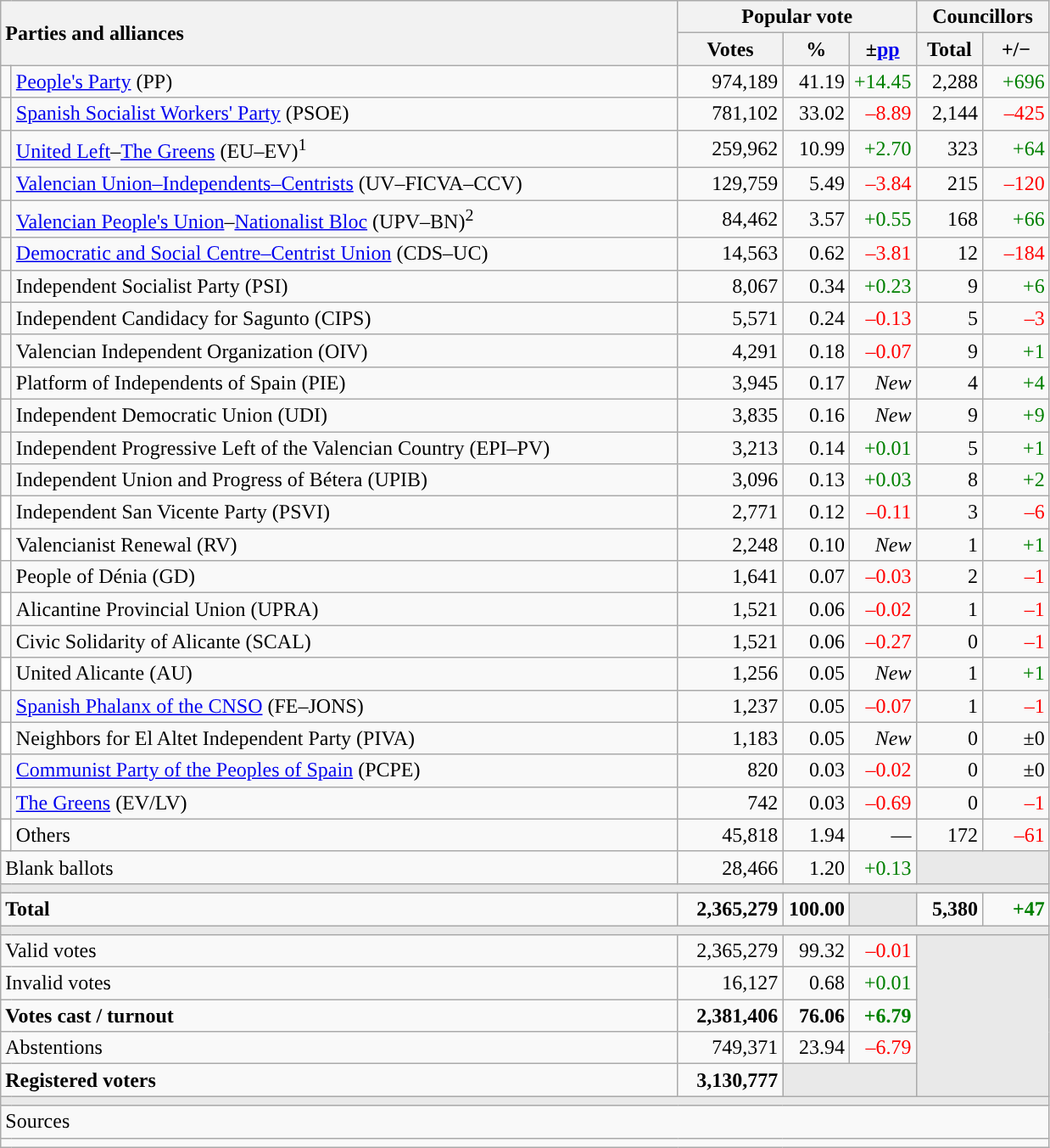<table class="wikitable" style="text-align:right;">
<tr>
<th style="text-align:left;" rowspan="2" colspan="2" width="525">Parties and alliances</th>
<th colspan="3">Popular vote</th>
<th colspan="2">Councillors</th>
</tr>
<tr>
<th width="75">Votes</th>
<th width="45">%</th>
<th width="45">±<a href='#'>pp</a></th>
<th width="45">Total</th>
<th width="45">+/−</th>
</tr>
<tr>
<td width="1" style="color:inherit;background:"></td>
<td align="left"><a href='#'>People's Party</a> (PP)</td>
<td>974,189</td>
<td>41.19</td>
<td style="color:green;">+14.45</td>
<td>2,288</td>
<td style="color:green;">+696</td>
</tr>
<tr>
<td style="color:inherit;background:"></td>
<td align="left"><a href='#'>Spanish Socialist Workers' Party</a> (PSOE)</td>
<td>781,102</td>
<td>33.02</td>
<td style="color:red;">–8.89</td>
<td>2,144</td>
<td style="color:red;">–425</td>
</tr>
<tr>
<td style="color:inherit;background:"></td>
<td align="left"><a href='#'>United Left</a>–<a href='#'>The Greens</a> (EU–EV)<sup>1</sup></td>
<td>259,962</td>
<td>10.99</td>
<td style="color:green;">+2.70</td>
<td>323</td>
<td style="color:green;">+64</td>
</tr>
<tr>
<td style="color:inherit;background:"></td>
<td align="left"><a href='#'>Valencian Union–Independents–Centrists</a> (UV–FICVA–CCV)</td>
<td>129,759</td>
<td>5.49</td>
<td style="color:red;">–3.84</td>
<td>215</td>
<td style="color:red;">–120</td>
</tr>
<tr>
<td style="color:inherit;background:"></td>
<td align="left"><a href='#'>Valencian People's Union</a>–<a href='#'>Nationalist Bloc</a> (UPV–BN)<sup>2</sup></td>
<td>84,462</td>
<td>3.57</td>
<td style="color:green;">+0.55</td>
<td>168</td>
<td style="color:green;">+66</td>
</tr>
<tr>
<td style="color:inherit;background:"></td>
<td align="left"><a href='#'>Democratic and Social Centre–Centrist Union</a> (CDS–UC)</td>
<td>14,563</td>
<td>0.62</td>
<td style="color:red;">–3.81</td>
<td>12</td>
<td style="color:red;">–184</td>
</tr>
<tr>
<td style="color:inherit;background:"></td>
<td align="left">Independent Socialist Party (PSI)</td>
<td>8,067</td>
<td>0.34</td>
<td style="color:green;">+0.23</td>
<td>9</td>
<td style="color:green;">+6</td>
</tr>
<tr>
<td style="color:inherit;background:"></td>
<td align="left">Independent Candidacy for Sagunto (CIPS)</td>
<td>5,571</td>
<td>0.24</td>
<td style="color:red;">–0.13</td>
<td>5</td>
<td style="color:red;">–3</td>
</tr>
<tr>
<td style="color:inherit;background:"></td>
<td align="left">Valencian Independent Organization (OIV)</td>
<td>4,291</td>
<td>0.18</td>
<td style="color:red;">–0.07</td>
<td>9</td>
<td style="color:green;">+1</td>
</tr>
<tr>
<td style="color:inherit;background:"></td>
<td align="left">Platform of Independents of Spain (PIE)</td>
<td>3,945</td>
<td>0.17</td>
<td><em>New</em></td>
<td>4</td>
<td style="color:green;">+4</td>
</tr>
<tr>
<td style="color:inherit;background:"></td>
<td align="left">Independent Democratic Union (UDI)</td>
<td>3,835</td>
<td>0.16</td>
<td><em>New</em></td>
<td>9</td>
<td style="color:green;">+9</td>
</tr>
<tr>
<td style="color:inherit;background:"></td>
<td align="left">Independent Progressive Left of the Valencian Country (EPI–PV)</td>
<td>3,213</td>
<td>0.14</td>
<td style="color:green;">+0.01</td>
<td>5</td>
<td style="color:green;">+1</td>
</tr>
<tr>
<td style="color:inherit;background:"></td>
<td align="left">Independent Union and Progress of Bétera (UPIB)</td>
<td>3,096</td>
<td>0.13</td>
<td style="color:green;">+0.03</td>
<td>8</td>
<td style="color:green;">+2</td>
</tr>
<tr>
<td bgcolor="white"></td>
<td align="left">Independent San Vicente Party (PSVI)</td>
<td>2,771</td>
<td>0.12</td>
<td style="color:red;">–0.11</td>
<td>3</td>
<td style="color:red;">–6</td>
</tr>
<tr>
<td bgcolor="white"></td>
<td align="left">Valencianist Renewal (RV)</td>
<td>2,248</td>
<td>0.10</td>
<td><em>New</em></td>
<td>1</td>
<td style="color:green;">+1</td>
</tr>
<tr>
<td style="color:inherit;background:"></td>
<td align="left">People of Dénia (GD)</td>
<td>1,641</td>
<td>0.07</td>
<td style="color:red;">–0.03</td>
<td>2</td>
<td style="color:red;">–1</td>
</tr>
<tr>
<td bgcolor="white"></td>
<td align="left">Alicantine Provincial Union (UPRA)</td>
<td>1,521</td>
<td>0.06</td>
<td style="color:red;">–0.02</td>
<td>1</td>
<td style="color:red;">–1</td>
</tr>
<tr>
<td style="color:inherit;background:"></td>
<td align="left">Civic Solidarity of Alicante (SCAL)</td>
<td>1,521</td>
<td>0.06</td>
<td style="color:red;">–0.27</td>
<td>0</td>
<td style="color:red;">–1</td>
</tr>
<tr>
<td bgcolor="white"></td>
<td align="left">United Alicante (AU)</td>
<td>1,256</td>
<td>0.05</td>
<td><em>New</em></td>
<td>1</td>
<td style="color:green;">+1</td>
</tr>
<tr>
<td style="color:inherit;background:"></td>
<td align="left"><a href='#'>Spanish Phalanx of the CNSO</a> (FE–JONS)</td>
<td>1,237</td>
<td>0.05</td>
<td style="color:red;">–0.07</td>
<td>1</td>
<td style="color:red;">–1</td>
</tr>
<tr>
<td bgcolor="white"></td>
<td align="left">Neighbors for El Altet Independent Party (PIVA)</td>
<td>1,183</td>
<td>0.05</td>
<td><em>New</em></td>
<td>0</td>
<td>±0</td>
</tr>
<tr>
<td style="color:inherit;background:"></td>
<td align="left"><a href='#'>Communist Party of the Peoples of Spain</a> (PCPE)</td>
<td>820</td>
<td>0.03</td>
<td style="color:red;">–0.02</td>
<td>0</td>
<td>±0</td>
</tr>
<tr>
<td style="color:inherit;background:"></td>
<td align="left"><a href='#'>The Greens</a> (EV/LV)</td>
<td>742</td>
<td>0.03</td>
<td style="color:red;">–0.69</td>
<td>0</td>
<td style="color:red;">–1</td>
</tr>
<tr>
<td bgcolor="white"></td>
<td align="left">Others</td>
<td>45,818</td>
<td>1.94</td>
<td>—</td>
<td>172</td>
<td style="color:red;">–61</td>
</tr>
<tr>
<td align="left" colspan="2">Blank ballots</td>
<td>28,466</td>
<td>1.20</td>
<td style="color:green;">+0.13</td>
<td bgcolor="#E9E9E9" colspan="2"></td>
</tr>
<tr>
<td colspan="7" bgcolor="#E9E9E9"></td>
</tr>
<tr style="font-weight:bold;">
<td align="left" colspan="2">Total</td>
<td>2,365,279</td>
<td>100.00</td>
<td bgcolor="#E9E9E9"></td>
<td>5,380</td>
<td style="color:green;">+47</td>
</tr>
<tr>
<td colspan="7" bgcolor="#E9E9E9"></td>
</tr>
<tr>
<td align="left" colspan="2">Valid votes</td>
<td>2,365,279</td>
<td>99.32</td>
<td style="color:red;">–0.01</td>
<td bgcolor="#E9E9E9" colspan="2" rowspan="5"></td>
</tr>
<tr>
<td align="left" colspan="2">Invalid votes</td>
<td>16,127</td>
<td>0.68</td>
<td style="color:green;">+0.01</td>
</tr>
<tr style="font-weight:bold;">
<td align="left" colspan="2">Votes cast / turnout</td>
<td>2,381,406</td>
<td>76.06</td>
<td style="color:green;">+6.79</td>
</tr>
<tr>
<td align="left" colspan="2">Abstentions</td>
<td>749,371</td>
<td>23.94</td>
<td style="color:red;">–6.79</td>
</tr>
<tr style="font-weight:bold;">
<td align="left" colspan="2">Registered voters</td>
<td>3,130,777</td>
<td bgcolor="#E9E9E9" colspan="2"></td>
</tr>
<tr>
<td colspan="7" bgcolor="#E9E9E9"></td>
</tr>
<tr>
<td align="left" colspan="7">Sources</td>
</tr>
<tr>
<td colspan="7" style="text-align:left; max-width:790px;"></td>
</tr>
</table>
